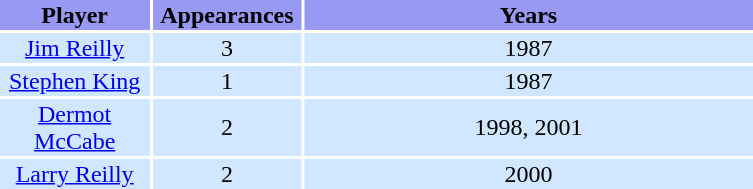<table width=40%>
<tr bgcolor=#9799F3>
<th width=20%>Player</th>
<th width=20%>Appearances</th>
<th width=100%>Years</th>
</tr>
<tr bgcolor=#D0E7FF>
<td align=center><a href='#'>Jim Reilly</a></td>
<td align=center>3</td>
<td align=center>1987</td>
</tr>
<tr bgcolor=#D0E7FF>
<td align=center><a href='#'>Stephen King</a></td>
<td align=center>1</td>
<td align=center>1987</td>
</tr>
<tr bgcolor=#D0E7FF>
<td align=center><a href='#'>Dermot McCabe</a></td>
<td align=center>2</td>
<td align=center>1998, 2001</td>
</tr>
<tr bgcolor=#D0E7FF>
<td align=center><a href='#'>Larry Reilly</a></td>
<td align=center>2</td>
<td align=center>2000</td>
</tr>
</table>
